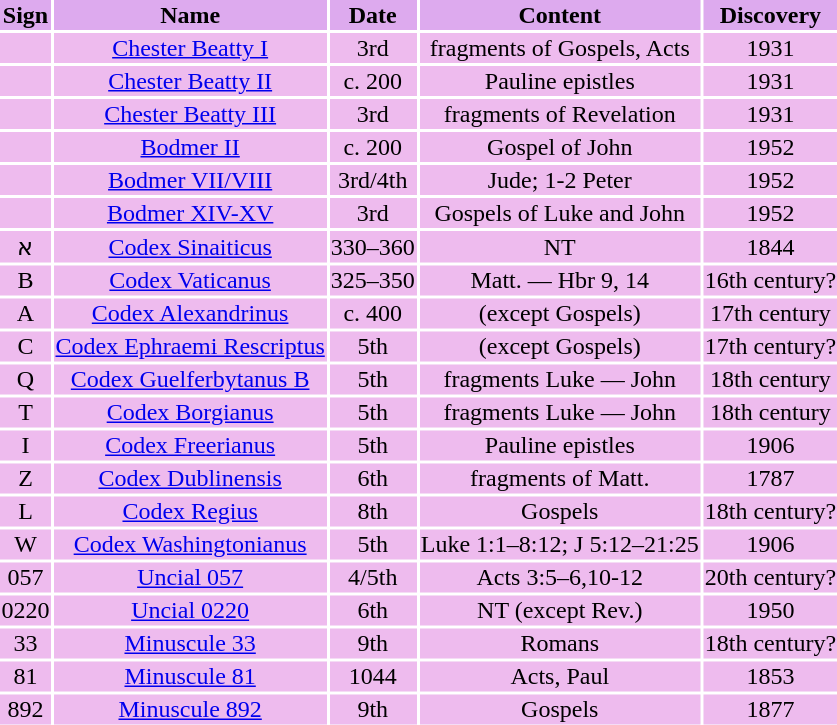<table "wikitable">
<tr>
<td style="background:#DAE" align="center"><strong>Sign</strong></td>
<td style="background:#DAE" align="center"><strong>Name</strong></td>
<td style="background:#DAE" align="center"><strong>Date</strong></td>
<td style="background:#DAE" align="center"><strong>Content</strong></td>
<td style="background:#DAE" align="center"><strong>Discovery</strong></td>
</tr>
<tr>
<td style="background:#EBE" align="center"></td>
<td style="background:#EBE" align="center"><a href='#'>Chester Beatty I</a></td>
<td style="background:#EBE" align="center">3rd</td>
<td style="background:#EBE" align="center">fragments of Gospels, Acts</td>
<td style="background:#EBE" align="center">1931</td>
</tr>
<tr>
<td style="background:#EBE" align="center"></td>
<td style="background:#EBE" align="center"><a href='#'>Chester Beatty II</a></td>
<td style="background:#EBE" align="center">c. 200</td>
<td style="background:#EBE" align="center">Pauline epistles</td>
<td style="background:#EBE" align="center">1931</td>
</tr>
<tr>
<td style="background:#EBE" align="center"></td>
<td style="background:#EBE" align="center"><a href='#'>Chester Beatty III</a></td>
<td style="background:#EBE" align="center">3rd</td>
<td style="background:#EBE" align="center">fragments of Revelation</td>
<td style="background:#EBE" align="center">1931</td>
</tr>
<tr>
<td style="background:#EBE" align="center"></td>
<td style="background:#EBE" align="center"><a href='#'>Bodmer II</a></td>
<td style="background:#EBE" align="center">c. 200</td>
<td style="background:#EBE" align="center">Gospel of John</td>
<td style="background:#EBE" align="center">1952</td>
</tr>
<tr>
<td style="background:#EBE" align="center"></td>
<td style="background:#EBE" align="center"><a href='#'>Bodmer VII/VIII</a></td>
<td style="background:#EBE" align="center">3rd/4th</td>
<td style="background:#EBE" align="center">Jude; 1-2 Peter</td>
<td style="background:#EBE" align="center">1952</td>
</tr>
<tr>
<td style="background:#EBE" align="center"></td>
<td style="background:#EBE" align="center"><a href='#'>Bodmer XIV-XV</a></td>
<td style="background:#EBE" align="center">3rd</td>
<td style="background:#EBE" align="center">Gospels of Luke and John</td>
<td style="background:#EBE" align="center">1952</td>
</tr>
<tr>
<td style="background:#EBE" align="center">א</td>
<td style="background:#EBE" align="center"><a href='#'>Codex Sinaiticus</a></td>
<td style="background:#EBE" align="center">330–360</td>
<td style="background:#EBE" align="center">NT</td>
<td style="background:#EBE" align="center">1844</td>
</tr>
<tr>
<td style="background:#EBE" align="center">B</td>
<td style="background:#EBE" align="center"><a href='#'>Codex Vaticanus</a></td>
<td style="background:#EBE" align="center">325–350</td>
<td style="background:#EBE" align="center">Matt. — Hbr 9, 14</td>
<td style="background:#EBE" align="center">16th century?</td>
</tr>
<tr>
<td style="background:#EBE" align="center">A</td>
<td style="background:#EBE" align="center"><a href='#'>Codex Alexandrinus</a></td>
<td style="background:#EBE" align="center">c. 400</td>
<td style="background:#EBE" align="center">(except Gospels)</td>
<td style="background:#EBE" align="center">17th century</td>
</tr>
<tr>
<td style="background:#EBE" align="center">C</td>
<td style="background:#EBE" align="center"><a href='#'>Codex Ephraemi Rescriptus</a></td>
<td style="background:#EBE" align="center">5th</td>
<td style="background:#EBE" align="center">(except Gospels)</td>
<td style="background:#EBE" align="center">17th century?</td>
</tr>
<tr>
<td style="background:#EBE" align="center">Q</td>
<td style="background:#EBE" align="center"><a href='#'>Codex Guelferbytanus B</a></td>
<td style="background:#EBE" align="center">5th</td>
<td style="background:#EBE" align="center">fragments Luke — John</td>
<td style="background:#EBE" align="center">18th century</td>
</tr>
<tr>
<td style="background:#EBE" align="center">T</td>
<td style="background:#EBE" align="center"><a href='#'>Codex Borgianus</a></td>
<td style="background:#EBE" align="center">5th</td>
<td style="background:#EBE" align="center">fragments Luke — John</td>
<td style="background:#EBE" align="center">18th century</td>
</tr>
<tr>
<td style="background:#EBE" align="center">I</td>
<td style="background:#EBE" align="center"><a href='#'>Codex Freerianus</a></td>
<td style="background:#EBE" align="center">5th</td>
<td style="background:#EBE" align="center">Pauline epistles</td>
<td style="background:#EBE" align="center">1906</td>
</tr>
<tr>
<td style="background:#EBE" align="center">Z</td>
<td style="background:#EBE" align="center"><a href='#'>Codex Dublinensis</a></td>
<td style="background:#EBE" align="center">6th</td>
<td style="background:#EBE" align="center">fragments of Matt.</td>
<td style="background:#EBE" align="center">1787</td>
</tr>
<tr>
<td style="background:#EBE" align="center">L</td>
<td style="background:#EBE" align="center"><a href='#'>Codex Regius</a></td>
<td style="background:#EBE" align="center">8th</td>
<td style="background:#EBE" align="center">Gospels</td>
<td style="background:#EBE" align="center">18th century?</td>
</tr>
<tr>
<td style="background:#EBE" align="center">W</td>
<td style="background:#EBE" align="center"><a href='#'>Codex Washingtonianus</a></td>
<td style="background:#EBE" align="center">5th</td>
<td style="background:#EBE" align="center">Luke 1:1–8:12; J 5:12–21:25</td>
<td style="background:#EBE" align="center">1906</td>
</tr>
<tr>
<td style="background:#EBE" align="center">057</td>
<td style="background:#EBE" align="center"><a href='#'>Uncial 057</a></td>
<td style="background:#EBE" align="center">4/5th</td>
<td style="background:#EBE" align="center">Acts 3:5–6,10-12</td>
<td style="background:#EBE" align="center">20th century?</td>
</tr>
<tr>
<td style="background:#EBE" align="center">0220</td>
<td style="background:#EBE" align="center"><a href='#'>Uncial 0220</a></td>
<td style="background:#EBE" align="center">6th</td>
<td style="background:#EBE" align="center">NT (except Rev.)</td>
<td style="background:#EBE" align="center">1950</td>
</tr>
<tr>
<td style="background:#EBE" align="center">33</td>
<td style="background:#EBE" align="center"><a href='#'>Minuscule 33</a></td>
<td style="background:#EBE" align="center">9th</td>
<td style="background:#EBE" align="center">Romans</td>
<td style="background:#EBE" align="center">18th century?</td>
</tr>
<tr>
<td style="background:#EBE" align="center">81</td>
<td style="background:#EBE" align="center"><a href='#'>Minuscule 81</a></td>
<td style="background:#EBE" align="center">1044</td>
<td style="background:#EBE" align="center">Acts, Paul</td>
<td style="background:#EBE" align="center">1853</td>
</tr>
<tr>
<td style="background:#EBE" align="center">892</td>
<td style="background:#EBE" align="center"><a href='#'>Minuscule 892</a></td>
<td style="background:#EBE" align="center">9th</td>
<td style="background:#EBE" align="center">Gospels</td>
<td style="background:#EBE" align="center">1877</td>
</tr>
<tr>
</tr>
</table>
